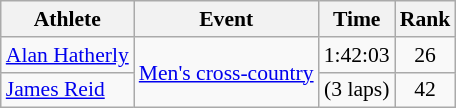<table class="wikitable" style="font-size:90%">
<tr>
<th>Athlete</th>
<th>Event</th>
<th>Time</th>
<th>Rank</th>
</tr>
<tr align=center>
<td align=left><a href='#'>Alan Hatherly</a></td>
<td style="text-align:left;" rowspan="2"><a href='#'>Men's cross-country</a></td>
<td>1:42:03</td>
<td>26</td>
</tr>
<tr align=center>
<td align=left><a href='#'>James Reid</a></td>
<td> (3 laps)</td>
<td>42</td>
</tr>
</table>
